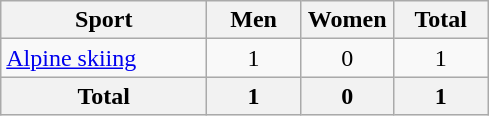<table class="wikitable sortable" style="text-align:center;">
<tr>
<th width=130>Sport</th>
<th width=55>Men</th>
<th width=55>Women</th>
<th width=55>Total</th>
</tr>
<tr>
<td align=left><a href='#'>Alpine skiing</a></td>
<td>1</td>
<td>0</td>
<td>1</td>
</tr>
<tr>
<th>Total</th>
<th>1</th>
<th>0</th>
<th>1</th>
</tr>
</table>
